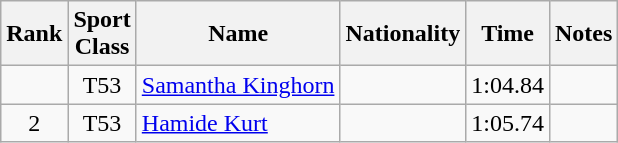<table class="wikitable sortable" style="text-align:center">
<tr>
<th>Rank</th>
<th>Sport<br>Class</th>
<th>Name</th>
<th>Nationality</th>
<th>Time</th>
<th>Notes</th>
</tr>
<tr>
<td></td>
<td>T53</td>
<td align=left><a href='#'>Samantha Kinghorn</a></td>
<td align=left></td>
<td>1:04.84</td>
<td></td>
</tr>
<tr>
<td>2</td>
<td>T53</td>
<td align=left><a href='#'>Hamide Kurt</a></td>
<td align=left></td>
<td>1:05.74</td>
<td></td>
</tr>
</table>
